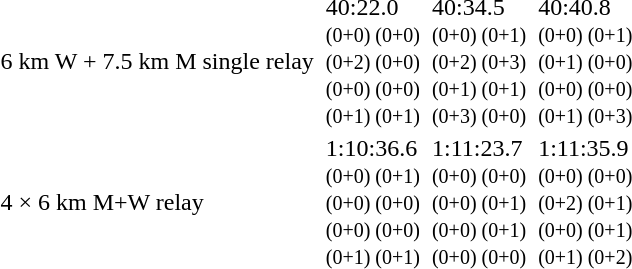<table>
<tr>
<td>6 km W + 7.5 km M single relay<br><em></em></td>
<td></td>
<td>40:22.0<br><small>(0+0) (0+0)<br>(0+2) (0+0)<br>(0+0) (0+0)<br>(0+1) (0+1)</small></td>
<td></td>
<td>40:34.5<br><small>(0+0) (0+1)<br>(0+2) (0+3)<br>(0+1) (0+1)<br>(0+3) (0+0)</small></td>
<td></td>
<td>40:40.8<br><small>(0+0) (0+1)<br>(0+1) (0+0)<br>(0+0) (0+0)<br>(0+1) (0+3)</small></td>
</tr>
<tr>
<td>4 × 6 km M+W relay<br><em></em></td>
<td></td>
<td>1:10:36.6<br><small>(0+0) (0+1)<br>(0+0) (0+0)<br>(0+0) (0+0)<br>(0+1) (0+1)</small></td>
<td></td>
<td>1:11:23.7<br><small>(0+0) (0+0)<br>(0+0) (0+1)<br>(0+0) (0+1)<br>(0+0) (0+0)</small></td>
<td></td>
<td>1:11:35.9<br><small>(0+0) (0+0)<br>(0+2) (0+1)<br>(0+0) (0+1)<br>(0+1) (0+2)</small></td>
</tr>
</table>
